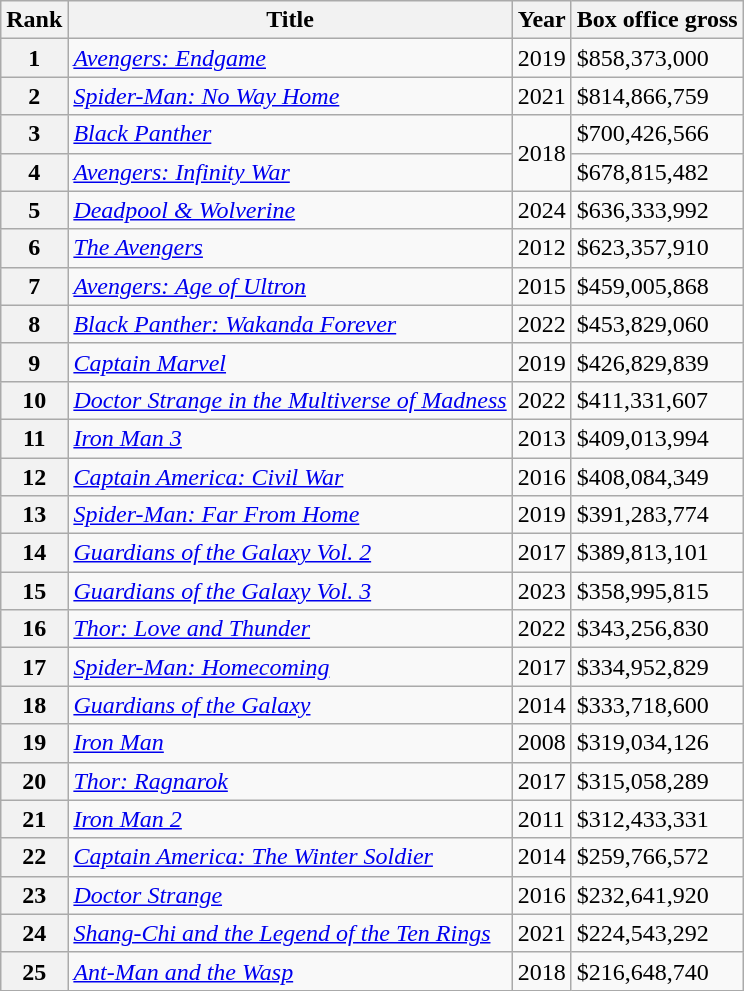<table class="wikitable sortable">
<tr>
<th scope="col">Rank</th>
<th scope="col">Title</th>
<th scope="col">Year</th>
<th scope="col">Box office gross</th>
</tr>
<tr>
<th>1</th>
<td><em><a href='#'>Avengers: Endgame</a></em></td>
<td>2019</td>
<td>$858,373,000</td>
</tr>
<tr>
<th>2</th>
<td><em><a href='#'>Spider-Man: No Way Home</a></em></td>
<td>2021</td>
<td>$814,866,759</td>
</tr>
<tr>
<th>3</th>
<td><em><a href='#'>Black Panther</a></em></td>
<td rowspan="2">2018</td>
<td>$700,426,566</td>
</tr>
<tr>
<th>4</th>
<td><em><a href='#'>Avengers: Infinity War</a></em></td>
<td>$678,815,482</td>
</tr>
<tr>
<th>5</th>
<td><em><a href='#'>Deadpool & Wolverine</a></em></td>
<td>2024</td>
<td>$636,333,992</td>
</tr>
<tr>
<th>6</th>
<td><em><a href='#'>The Avengers</a></em></td>
<td>2012</td>
<td>$623,357,910</td>
</tr>
<tr>
<th>7</th>
<td><em><a href='#'>Avengers: Age of Ultron</a></em></td>
<td>2015</td>
<td>$459,005,868</td>
</tr>
<tr>
<th>8</th>
<td><em><a href='#'>Black Panther: Wakanda Forever</a></em></td>
<td>2022</td>
<td>$453,829,060</td>
</tr>
<tr>
<th>9</th>
<td><em><a href='#'>Captain Marvel</a></em></td>
<td>2019</td>
<td>$426,829,839</td>
</tr>
<tr>
<th>10</th>
<td><em><a href='#'>Doctor Strange in the Multiverse of Madness</a></em></td>
<td>2022</td>
<td>$411,331,607</td>
</tr>
<tr>
<th>11</th>
<td><em><a href='#'>Iron Man 3</a></em></td>
<td>2013</td>
<td>$409,013,994</td>
</tr>
<tr>
<th>12</th>
<td><em><a href='#'>Captain America: Civil War</a></em></td>
<td>2016</td>
<td>$408,084,349</td>
</tr>
<tr>
<th>13</th>
<td><em><a href='#'>Spider-Man: Far From Home</a></em></td>
<td>2019</td>
<td>$391,283,774</td>
</tr>
<tr>
<th>14</th>
<td><em><a href='#'>Guardians of the Galaxy Vol. 2</a></em></td>
<td>2017</td>
<td>$389,813,101</td>
</tr>
<tr>
<th>15</th>
<td><em><a href='#'>Guardians of the Galaxy Vol. 3</a></em></td>
<td>2023</td>
<td>$358,995,815</td>
</tr>
<tr>
<th>16</th>
<td><em><a href='#'>Thor: Love and Thunder</a></em></td>
<td>2022</td>
<td>$343,256,830</td>
</tr>
<tr>
<th>17</th>
<td><em><a href='#'>Spider-Man: Homecoming</a></em></td>
<td>2017</td>
<td>$334,952,829</td>
</tr>
<tr>
<th>18</th>
<td><em><a href='#'>Guardians of the Galaxy</a></em></td>
<td>2014</td>
<td>$333,718,600</td>
</tr>
<tr>
<th>19</th>
<td><em><a href='#'>Iron Man</a></em></td>
<td>2008</td>
<td>$319,034,126</td>
</tr>
<tr>
<th>20</th>
<td><em><a href='#'>Thor: Ragnarok</a></em></td>
<td>2017</td>
<td>$315,058,289</td>
</tr>
<tr>
<th>21</th>
<td><em><a href='#'>Iron Man 2</a></em></td>
<td>2011</td>
<td>$312,433,331</td>
</tr>
<tr>
<th>22</th>
<td><em><a href='#'>Captain America: The Winter Soldier</a></em></td>
<td>2014</td>
<td>$259,766,572</td>
</tr>
<tr>
<th>23</th>
<td><em><a href='#'>Doctor Strange</a></em></td>
<td>2016</td>
<td>$232,641,920</td>
</tr>
<tr>
<th>24</th>
<td><em><a href='#'>Shang-Chi and the Legend of the Ten Rings</a></em></td>
<td>2021</td>
<td>$224,543,292</td>
</tr>
<tr>
<th>25</th>
<td><em><a href='#'>Ant-Man and the Wasp</a></em></td>
<td>2018</td>
<td>$216,648,740</td>
</tr>
</table>
